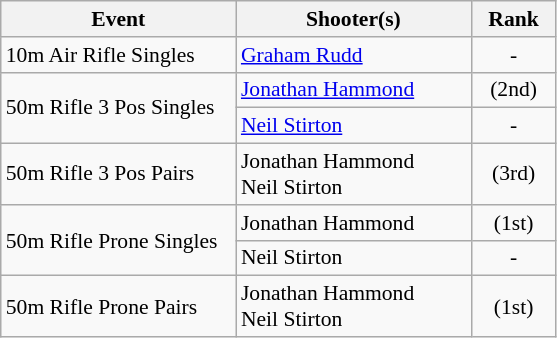<table class=wikitable style="font-size:90%">
<tr>
<th width=150>Event</th>
<th width=150>Shooter(s)</th>
<th width=50>Rank</th>
</tr>
<tr>
<td>10m Air Rifle Singles</td>
<td><a href='#'>Graham Rudd</a></td>
<td align="center">-</td>
</tr>
<tr>
<td rowspan=2>50m Rifle 3 Pos Singles</td>
<td><a href='#'>Jonathan Hammond</a></td>
<td align="center">(2nd)</td>
</tr>
<tr>
<td><a href='#'>Neil Stirton</a></td>
<td align="center">-</td>
</tr>
<tr>
<td>50m Rifle 3 Pos Pairs</td>
<td>Jonathan Hammond<br>Neil Stirton</td>
<td align="center">(3rd)</td>
</tr>
<tr>
<td rowspan=2>50m Rifle Prone Singles</td>
<td>Jonathan Hammond</td>
<td align="center">(1st)</td>
</tr>
<tr>
<td>Neil Stirton</td>
<td align="center">-</td>
</tr>
<tr>
<td>50m Rifle Prone Pairs</td>
<td>Jonathan Hammond<br>Neil Stirton</td>
<td align="center">(1st)</td>
</tr>
</table>
